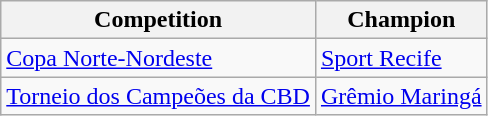<table class="wikitable">
<tr>
<th>Competition</th>
<th>Champion</th>
</tr>
<tr>
<td><a href='#'>Copa Norte-Nordeste</a></td>
<td><a href='#'>Sport Recife</a></td>
</tr>
<tr>
<td><a href='#'>Torneio dos Campeões da CBD</a></td>
<td><a href='#'>Grêmio Maringá</a></td>
</tr>
</table>
